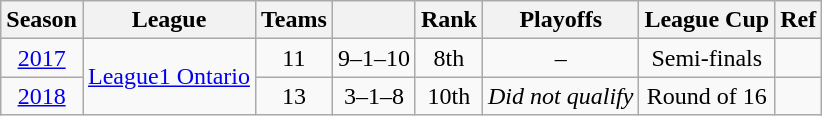<table class="wikitable" style="text-align: center;">
<tr>
<th>Season</th>
<th>League</th>
<th>Teams</th>
<th></th>
<th>Rank</th>
<th>Playoffs</th>
<th>League Cup</th>
<th>Ref</th>
</tr>
<tr>
<td><a href='#'>2017</a></td>
<td rowspan="2"><a href='#'>League1 Ontario</a></td>
<td>11</td>
<td>9–1–10</td>
<td>8th</td>
<td>–</td>
<td>Semi-finals</td>
<td></td>
</tr>
<tr>
<td><a href='#'>2018</a></td>
<td>13</td>
<td>3–1–8</td>
<td>10th</td>
<td><em>Did not qualify</em></td>
<td>Round of 16</td>
<td></td>
</tr>
</table>
